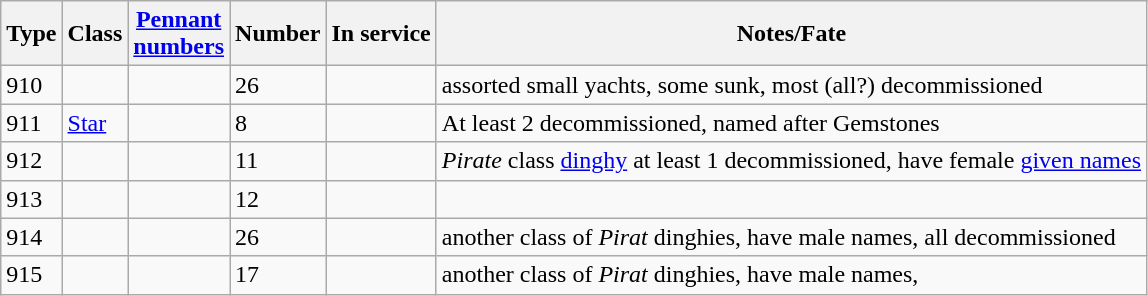<table class="wikitable">
<tr>
<th scope="col">Type</th>
<th scope="col">Class</th>
<th scope="col"><a href='#'>Pennant<br>numbers</a></th>
<th scope="col">Number</th>
<th scope="col">In service</th>
<th scope="col">Notes/Fate</th>
</tr>
<tr>
<td>910</td>
<td></td>
<td></td>
<td>26</td>
<td></td>
<td>assorted small yachts, some sunk, most (all?) decommissioned</td>
</tr>
<tr>
<td>911</td>
<td><a href='#'>Star</a></td>
<td></td>
<td>8</td>
<td></td>
<td>At least 2 decommissioned, named after Gemstones</td>
</tr>
<tr>
<td>912</td>
<td></td>
<td></td>
<td>11</td>
<td></td>
<td><em>Pirate</em> class <a href='#'>dinghy</a> at least 1 decommissioned, have female <a href='#'>given names</a></td>
</tr>
<tr>
<td>913</td>
<td></td>
<td></td>
<td>12</td>
<td></td>
<td></td>
</tr>
<tr>
<td>914</td>
<td></td>
<td></td>
<td>26</td>
<td></td>
<td>another class of <em>Pirat</em> dinghies, have male names, all decommissioned</td>
</tr>
<tr>
<td>915</td>
<td></td>
<td></td>
<td>17</td>
<td></td>
<td>another class of <em>Pirat</em> dinghies, have male names,</td>
</tr>
</table>
